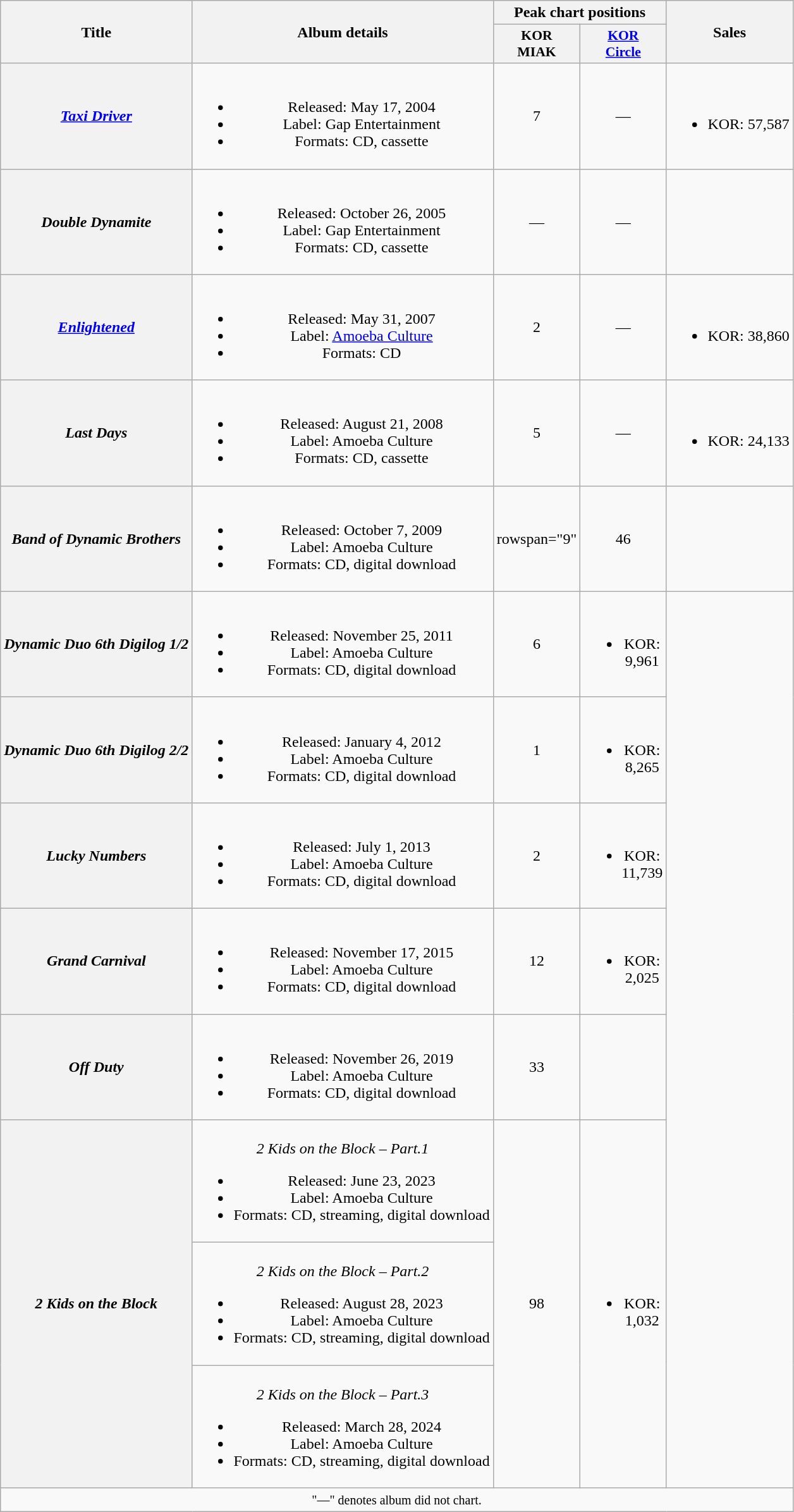<table class="wikitable plainrowheaders" style="text-align:center;">
<tr>
<th scope="col" rowspan="2">Title</th>
<th scope="col" rowspan="2">Album details</th>
<th scope="col" colspan="2">Peak chart positions</th>
<th scope="col" rowspan="2">Sales</th>
</tr>
<tr>
<th scope="col" style="width:2.5em;font-size:90%;">KOR<br>MIAK<br></th>
<th scope="col" style="width:2.5em;font-size:90%;"><a href='#'>KOR<br>Circle</a><br></th>
</tr>
<tr>
<th scope="row"><em><a href='#'>Taxi Driver</a></em></th>
<td><br><ul><li>Released: May 17, 2004</li><li>Label: Gap Entertainment</li><li>Formats: CD, cassette</li></ul></td>
<td>7</td>
<td>—</td>
<td><br><ul><li>KOR: 57,587</li></ul></td>
</tr>
<tr>
<th scope="row"><em>Double Dynamite</em></th>
<td><br><ul><li>Released: October 26, 2005</li><li>Label: Gap Entertainment</li><li>Formats: CD, cassette</li></ul></td>
<td>—</td>
<td>—</td>
<td></td>
</tr>
<tr>
<th scope="row"><em><a href='#'>Enlightened</a></em></th>
<td><br><ul><li>Released: May 31, 2007</li><li>Label: <a href='#'>Amoeba Culture</a></li><li>Formats: CD</li></ul></td>
<td>2</td>
<td>—</td>
<td><br><ul><li>KOR: 38,860</li></ul></td>
</tr>
<tr>
<th scope="row"><em>Last Days</em></th>
<td><br><ul><li>Released: August 21, 2008</li><li>Label: Amoeba Culture</li><li>Formats: CD, cassette</li></ul></td>
<td>5</td>
<td>—</td>
<td><br><ul><li>KOR: 24,133</li></ul></td>
</tr>
<tr>
<th scope="row"><em>Band of Dynamic Brothers</em></th>
<td><br><ul><li>Released: October 7, 2009</li><li>Label: Amoeba Culture</li><li>Formats: CD, digital download</li></ul></td>
<td>rowspan="9" </td>
<td>46</td>
<td></td>
</tr>
<tr>
<th scope="row"><em>Dynamic Duo 6th Digilog 1/2</em></th>
<td><br><ul><li>Released: November 25, 2011</li><li>Label: Amoeba Culture</li><li>Formats: CD, digital download</li></ul></td>
<td>6</td>
<td><br><ul><li>KOR: 9,961</li></ul></td>
</tr>
<tr>
<th scope="row"><em>Dynamic Duo 6th Digilog 2/2</em></th>
<td><br><ul><li>Released: January 4, 2012</li><li>Label: Amoeba Culture</li><li>Formats: CD, digital download</li></ul></td>
<td>1</td>
<td><br><ul><li>KOR: 8,265</li></ul></td>
</tr>
<tr>
<th scope="row"><em>Lucky Numbers</em></th>
<td><br><ul><li>Released: July 1, 2013</li><li>Label: Amoeba Culture</li><li>Formats: CD, digital download</li></ul></td>
<td>2</td>
<td><br><ul><li>KOR: 11,739</li></ul></td>
</tr>
<tr>
<th scope="row"><em>Grand Carnival</em></th>
<td><br><ul><li>Released: November 17, 2015</li><li>Label: Amoeba Culture</li><li>Formats: CD, digital download</li></ul></td>
<td>12</td>
<td><br><ul><li>KOR: 2,025</li></ul></td>
</tr>
<tr>
<th scope="row"><em>Off Duty</em></th>
<td><br><ul><li>Released: November 26, 2019</li><li>Label: Amoeba Culture</li><li>Formats: CD, digital download</li></ul></td>
<td>33</td>
<td></td>
</tr>
<tr>
<th scope="row" rowspan="3"><em>2 Kids on the Block</em></th>
<td><br><em>2 Kids on the Block – Part.1</em><ul><li>Released: June 23, 2023</li><li>Label: Amoeba Culture</li><li>Formats: CD, streaming, digital download</li></ul></td>
<td rowspan="3">98</td>
<td rowspan="3"><br><ul><li>KOR: 1,032</li></ul></td>
</tr>
<tr>
<td><br><em>2 Kids on the Block – Part.2</em><ul><li>Released: August 28, 2023</li><li>Label: Amoeba Culture</li><li>Formats: CD, streaming, digital download</li></ul></td>
</tr>
<tr>
<td><br><em>2 Kids on the Block – Part.3</em><ul><li>Released: March 28, 2024</li><li>Label: Amoeba Culture</li><li>Formats: CD, streaming, digital download</li></ul></td>
</tr>
<tr>
<td colspan="5"><small>"—" denotes album did not chart.</small></td>
</tr>
</table>
